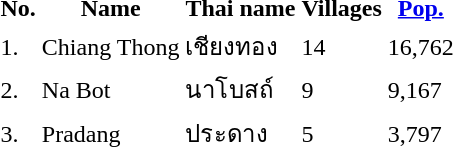<table>
<tr>
<th>No.</th>
<th>Name</th>
<th>Thai name</th>
<th>Villages</th>
<th><a href='#'>Pop.</a></th>
<td>    </td>
</tr>
<tr>
<td>1.</td>
<td>Chiang Thong</td>
<td>เชียงทอง</td>
<td>14</td>
<td>16,762</td>
<td></td>
</tr>
<tr>
<td>2.</td>
<td>Na Bot</td>
<td>นาโบสถ์</td>
<td>9</td>
<td>9,167</td>
<td></td>
</tr>
<tr>
<td>3.</td>
<td>Pradang</td>
<td>ประดาง</td>
<td>5</td>
<td>3,797</td>
<td></td>
</tr>
</table>
